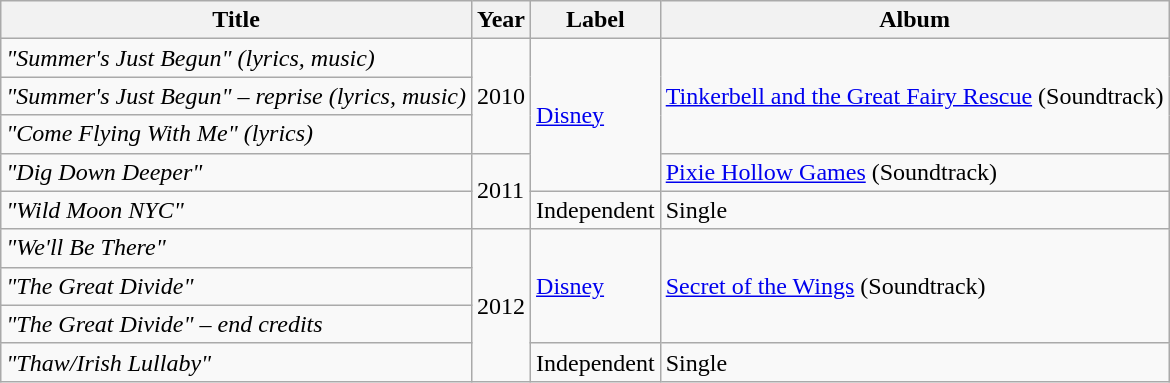<table class="wikitable">
<tr>
<th>Title</th>
<th>Year</th>
<th>Label</th>
<th>Album</th>
</tr>
<tr>
<td><em>"Summer's Just Begun" (lyrics, music)</em></td>
<td rowspan="3">2010</td>
<td rowspan="4"><a href='#'>Disney</a></td>
<td rowspan="3"><a href='#'>Tinkerbell and the Great Fairy Rescue</a> (Soundtrack)</td>
</tr>
<tr>
<td><em>"Summer's Just Begun" – reprise (lyrics, music)</em></td>
</tr>
<tr>
<td><em>"Come Flying With Me" (lyrics)</em></td>
</tr>
<tr>
<td><em>"Dig Down Deeper"</em></td>
<td rowspan="2">2011</td>
<td><a href='#'>Pixie Hollow Games</a> (Soundtrack)</td>
</tr>
<tr>
<td><em>"Wild Moon NYC"</em></td>
<td>Independent</td>
<td>Single</td>
</tr>
<tr>
<td><em>"We'll Be There"</em></td>
<td rowspan="4">2012</td>
<td rowspan="3"><a href='#'>Disney</a></td>
<td rowspan="3"><a href='#'>Secret of the Wings</a> (Soundtrack)</td>
</tr>
<tr>
<td><em>"The Great Divide"</em></td>
</tr>
<tr>
<td><em>"The Great Divide" – end credits</em></td>
</tr>
<tr>
<td><em>"Thaw/Irish Lullaby"</em></td>
<td>Independent</td>
<td>Single</td>
</tr>
</table>
